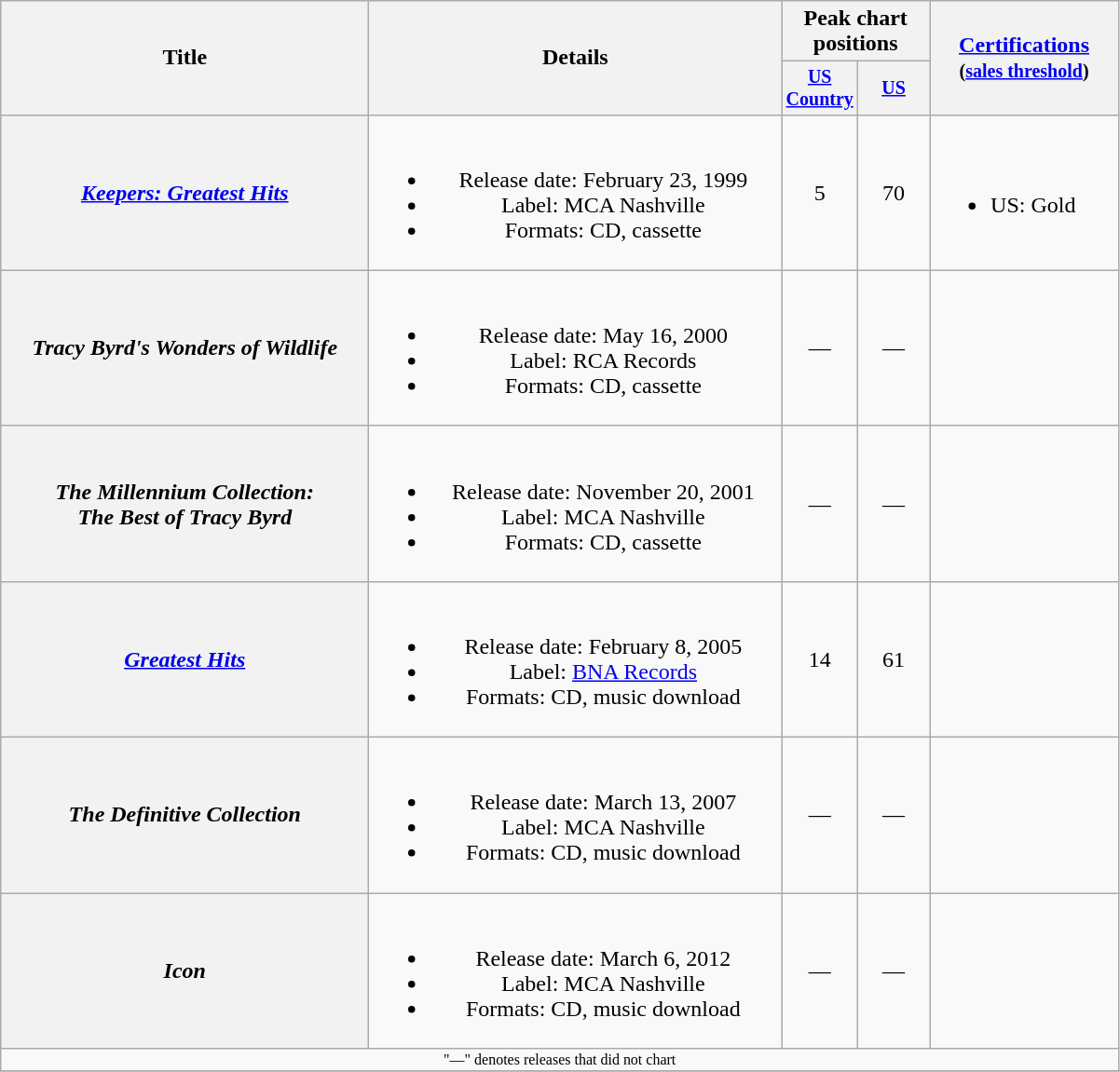<table class="wikitable plainrowheaders" style="text-align:center;">
<tr>
<th rowspan="2" style="width:16em;">Title</th>
<th rowspan="2" style="width:18em;">Details</th>
<th colspan="2">Peak chart<br>positions</th>
<th rowspan="2" style="width:8em;"><a href='#'>Certifications</a><br><small>(<a href='#'>sales threshold</a>)</small></th>
</tr>
<tr style="font-size:smaller;">
<th width="45"><a href='#'>US Country</a><br></th>
<th width="45"><a href='#'>US</a><br></th>
</tr>
<tr>
<th scope="row"><em><a href='#'>Keepers: Greatest Hits</a></em></th>
<td><br><ul><li>Release date: February 23, 1999</li><li>Label: MCA Nashville</li><li>Formats: CD, cassette</li></ul></td>
<td>5</td>
<td>70</td>
<td align="left"><br><ul><li>US: Gold</li></ul></td>
</tr>
<tr>
<th scope="row"><em>Tracy Byrd's Wonders of Wildlife</em></th>
<td><br><ul><li>Release date: May 16, 2000</li><li>Label: RCA Records</li><li>Formats: CD, cassette</li></ul></td>
<td>—</td>
<td>—</td>
<td></td>
</tr>
<tr>
<th scope="row"><em>The Millennium Collection:<br>The Best of Tracy Byrd</em></th>
<td><br><ul><li>Release date: November 20, 2001</li><li>Label: MCA Nashville</li><li>Formats: CD, cassette</li></ul></td>
<td>—</td>
<td>—</td>
<td></td>
</tr>
<tr>
<th scope="row"><em><a href='#'>Greatest Hits</a></em></th>
<td><br><ul><li>Release date: February 8, 2005</li><li>Label: <a href='#'>BNA Records</a></li><li>Formats: CD, music download</li></ul></td>
<td>14</td>
<td>61</td>
<td></td>
</tr>
<tr>
<th scope="row"><em>The Definitive Collection</em></th>
<td><br><ul><li>Release date: March 13, 2007</li><li>Label: MCA Nashville</li><li>Formats: CD, music download</li></ul></td>
<td>—</td>
<td>—</td>
<td></td>
</tr>
<tr>
<th scope="row"><em>Icon</em></th>
<td><br><ul><li>Release date: March 6, 2012</li><li>Label: MCA Nashville</li><li>Formats: CD, music download</li></ul></td>
<td>—</td>
<td>—</td>
<td></td>
</tr>
<tr>
<td colspan="10" style="font-size:8pt">"—" denotes releases that did not chart</td>
</tr>
<tr>
</tr>
</table>
